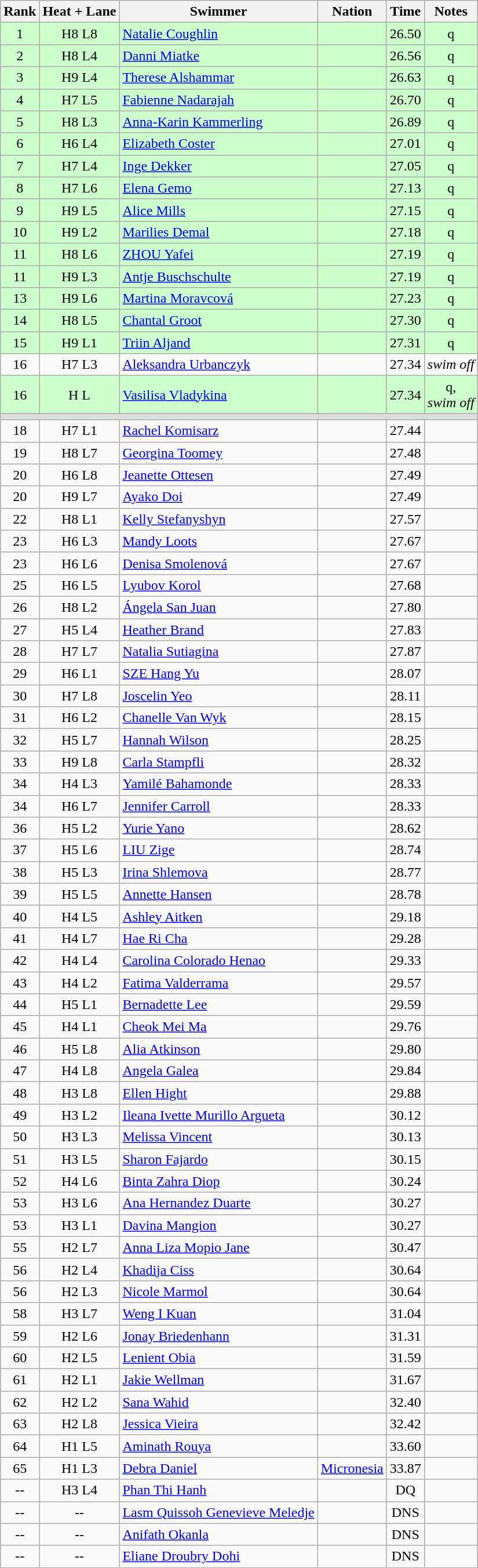<table class="wikitable sortable" style="text-align:center">
<tr>
<th>Rank</th>
<th>Heat + Lane</th>
<th>Swimmer</th>
<th>Nation</th>
<th>Time</th>
<th>Notes</th>
</tr>
<tr bgcolor=ccffcc>
<td>1</td>
<td>H8 L8</td>
<td align=left><a href='#'>Natalie Coughlin</a></td>
<td align=left></td>
<td>26.50</td>
<td>q</td>
</tr>
<tr bgcolor=ccffcc>
<td>2</td>
<td>H8 L4</td>
<td align=left><a href='#'>Danni Miatke</a></td>
<td align=left></td>
<td>26.56</td>
<td>q</td>
</tr>
<tr bgcolor=ccffcc>
<td>3</td>
<td>H9 L4</td>
<td align=left><a href='#'>Therese Alshammar</a></td>
<td align=left></td>
<td>26.63</td>
<td>q</td>
</tr>
<tr bgcolor=ccffcc>
<td>4</td>
<td>H7 L5</td>
<td align=left><a href='#'>Fabienne Nadarajah</a></td>
<td align=left></td>
<td>26.70</td>
<td>q</td>
</tr>
<tr bgcolor=ccffcc>
<td>5</td>
<td>H8 L3</td>
<td align=left><a href='#'>Anna-Karin Kammerling</a></td>
<td align=left></td>
<td>26.89</td>
<td>q</td>
</tr>
<tr bgcolor=ccffcc>
<td>6</td>
<td>H6 L4</td>
<td align=left><a href='#'>Elizabeth Coster</a></td>
<td align=left></td>
<td>27.01</td>
<td>q</td>
</tr>
<tr bgcolor=ccffcc>
<td>7</td>
<td>H7 L4</td>
<td align=left><a href='#'>Inge Dekker</a></td>
<td align=left></td>
<td>27.05</td>
<td>q</td>
</tr>
<tr bgcolor=ccffcc>
<td>8</td>
<td>H7 L6</td>
<td align=left><a href='#'>Elena Gemo</a></td>
<td align=left></td>
<td>27.13</td>
<td>q</td>
</tr>
<tr bgcolor=ccffcc>
<td>9</td>
<td>H9 L5</td>
<td align=left><a href='#'>Alice Mills</a></td>
<td align=left></td>
<td>27.15</td>
<td>q</td>
</tr>
<tr bgcolor=ccffcc>
<td>10</td>
<td>H9 L2</td>
<td align=left><a href='#'>Marilies Demal</a></td>
<td align=left></td>
<td>27.18</td>
<td>q</td>
</tr>
<tr bgcolor=ccffcc>
<td>11</td>
<td>H8 L6</td>
<td align=left><a href='#'>ZHOU Yafei</a></td>
<td align=left></td>
<td>27.19</td>
<td>q</td>
</tr>
<tr bgcolor=ccffcc>
<td>11</td>
<td>H9 L3</td>
<td align=left><a href='#'>Antje Buschschulte</a></td>
<td align=left></td>
<td>27.19</td>
<td>q</td>
</tr>
<tr bgcolor=ccffcc>
<td>13</td>
<td>H9 L6</td>
<td align=left><a href='#'>Martina Moravcová</a></td>
<td align=left></td>
<td>27.23</td>
<td>q</td>
</tr>
<tr bgcolor=ccffcc>
<td>14</td>
<td>H8 L5</td>
<td align=left><a href='#'>Chantal Groot</a></td>
<td align=left></td>
<td>27.30</td>
<td>q</td>
</tr>
<tr bgcolor=ccffcc>
<td>15</td>
<td>H9 L1</td>
<td align=left><a href='#'>Triin Aljand</a></td>
<td align=left></td>
<td>27.31</td>
<td>q</td>
</tr>
<tr>
<td>16</td>
<td>H7 L3</td>
<td align=left><a href='#'>Aleksandra Urbanczyk</a></td>
<td align=left></td>
<td>27.34</td>
<td><em>swim off</em></td>
</tr>
<tr bgcolor=ccffcc>
<td>16</td>
<td>H L</td>
<td align=left><a href='#'>Vasilisa Vladykina</a></td>
<td align=left></td>
<td>27.34</td>
<td>q, <br> <em>swim off</em></td>
</tr>
<tr bgcolor=#DDDDDD>
<td colspan=6></td>
</tr>
<tr>
<td>18</td>
<td>H7 L1</td>
<td align=left><a href='#'>Rachel Komisarz</a></td>
<td align=left></td>
<td>27.44</td>
<td></td>
</tr>
<tr>
<td>19</td>
<td>H8 L7</td>
<td align=left><a href='#'>Georgina Toomey</a></td>
<td align=left></td>
<td>27.48</td>
<td></td>
</tr>
<tr>
<td>20</td>
<td>H6 L8</td>
<td align=left><a href='#'>Jeanette Ottesen</a></td>
<td align=left></td>
<td>27.49</td>
<td></td>
</tr>
<tr>
<td>20</td>
<td>H9 L7</td>
<td align=left><a href='#'>Ayako Doi</a></td>
<td align=left></td>
<td>27.49</td>
<td></td>
</tr>
<tr>
<td>22</td>
<td>H8 L1</td>
<td align=left><a href='#'>Kelly Stefanyshyn</a></td>
<td align=left></td>
<td>27.57</td>
<td></td>
</tr>
<tr>
<td>23</td>
<td>H6 L3</td>
<td align=left><a href='#'>Mandy Loots</a></td>
<td align=left></td>
<td>27.67</td>
<td></td>
</tr>
<tr>
<td>23</td>
<td>H6 L6</td>
<td align=left><a href='#'>Denisa Smolenová</a></td>
<td align=left></td>
<td>27.67</td>
<td></td>
</tr>
<tr>
<td>25</td>
<td>H6 L5</td>
<td align=left><a href='#'>Lyubov Korol</a></td>
<td align=left></td>
<td>27.68</td>
<td></td>
</tr>
<tr>
<td>26</td>
<td>H8 L2</td>
<td align=left><a href='#'>Ángela San Juan</a></td>
<td align=left></td>
<td>27.80</td>
<td></td>
</tr>
<tr>
<td>27</td>
<td>H5 L4</td>
<td align=left><a href='#'>Heather Brand</a></td>
<td align=left></td>
<td>27.83</td>
<td></td>
</tr>
<tr>
<td>28</td>
<td>H7 L7</td>
<td align=left><a href='#'>Natalia Sutiagina</a></td>
<td align=left></td>
<td>27.87</td>
<td></td>
</tr>
<tr>
<td>29</td>
<td>H6 L1</td>
<td align=left><a href='#'>SZE Hang Yu</a></td>
<td align=left></td>
<td>28.07</td>
<td></td>
</tr>
<tr>
<td>30</td>
<td>H7 L8</td>
<td align=left><a href='#'>Joscelin Yeo</a></td>
<td align=left></td>
<td>28.11</td>
<td></td>
</tr>
<tr>
<td>31</td>
<td>H6 L2</td>
<td align=left><a href='#'>Chanelle Van Wyk</a></td>
<td align=left></td>
<td>28.15</td>
<td></td>
</tr>
<tr>
<td>32</td>
<td>H5 L7</td>
<td align=left><a href='#'>Hannah Wilson</a></td>
<td align=left></td>
<td>28.25</td>
<td></td>
</tr>
<tr>
<td>33</td>
<td>H9 L8</td>
<td align=left><a href='#'>Carla Stampfli</a></td>
<td align=left></td>
<td>28.32</td>
<td></td>
</tr>
<tr>
<td>34</td>
<td>H4 L3</td>
<td align=left><a href='#'>Yamilé Bahamonde</a></td>
<td align=left></td>
<td>28.33</td>
<td></td>
</tr>
<tr>
<td>34</td>
<td>H6 L7</td>
<td align=left><a href='#'>Jennifer Carroll</a></td>
<td align=left></td>
<td>28.33</td>
<td></td>
</tr>
<tr>
<td>36</td>
<td>H5 L2</td>
<td align=left><a href='#'>Yurie Yano</a></td>
<td align=left></td>
<td>28.62</td>
<td></td>
</tr>
<tr>
<td>37</td>
<td>H5 L6</td>
<td align=left><a href='#'>LIU Zige</a></td>
<td align=left></td>
<td>28.74</td>
<td></td>
</tr>
<tr>
<td>38</td>
<td>H5 L3</td>
<td align=left><a href='#'>Irina Shlemova</a></td>
<td align=left></td>
<td>28.77</td>
<td></td>
</tr>
<tr>
<td>39</td>
<td>H5 L5</td>
<td align=left><a href='#'>Annette Hansen</a></td>
<td align=left></td>
<td>28.78</td>
<td></td>
</tr>
<tr>
<td>40</td>
<td>H4 L5</td>
<td align=left><a href='#'>Ashley Aitken</a></td>
<td align=left></td>
<td>29.18</td>
<td></td>
</tr>
<tr>
<td>41</td>
<td>H4 L7</td>
<td align=left><a href='#'>Hae Ri Cha</a></td>
<td align=left></td>
<td>29.28</td>
<td></td>
</tr>
<tr>
<td>42</td>
<td>H4 L4</td>
<td align=left><a href='#'>Carolina Colorado Henao</a></td>
<td align=left></td>
<td>29.33</td>
<td></td>
</tr>
<tr>
<td>43</td>
<td>H4 L2</td>
<td align=left><a href='#'>Fatima Valderrama</a></td>
<td align=left></td>
<td>29.57</td>
<td></td>
</tr>
<tr>
<td>44</td>
<td>H5 L1</td>
<td align=left><a href='#'>Bernadette Lee</a></td>
<td align=left></td>
<td>29.59</td>
<td></td>
</tr>
<tr>
<td>45</td>
<td>H4 L1</td>
<td align=left><a href='#'>Cheok Mei Ma</a></td>
<td align=left></td>
<td>29.76</td>
<td></td>
</tr>
<tr>
<td>46</td>
<td>H5 L8</td>
<td align=left><a href='#'>Alia Atkinson</a></td>
<td align=left></td>
<td>29.80</td>
<td></td>
</tr>
<tr>
<td>47</td>
<td>H4 L8</td>
<td align=left><a href='#'>Angela Galea</a></td>
<td align=left></td>
<td>29.84</td>
<td></td>
</tr>
<tr>
<td>48</td>
<td>H3 L8</td>
<td align=left><a href='#'>Ellen Hight</a></td>
<td align=left></td>
<td>29.88</td>
<td></td>
</tr>
<tr>
<td>49</td>
<td>H3 L2</td>
<td align=left><a href='#'>Ileana Ivette Murillo Argueta</a></td>
<td align=left></td>
<td>30.12</td>
<td></td>
</tr>
<tr>
<td>50</td>
<td>H3 L3</td>
<td align=left><a href='#'>Melissa Vincent</a></td>
<td align=left></td>
<td>30.13</td>
<td></td>
</tr>
<tr>
<td>51</td>
<td>H3 L5</td>
<td align=left><a href='#'>Sharon Fajardo</a></td>
<td align=left></td>
<td>30.15</td>
<td></td>
</tr>
<tr>
<td>52</td>
<td>H4 L6</td>
<td align=left><a href='#'>Binta Zahra Diop</a></td>
<td align=left></td>
<td>30.24</td>
<td></td>
</tr>
<tr>
<td>53</td>
<td>H3 L6</td>
<td align=left><a href='#'>Ana Hernandez Duarte</a></td>
<td align=left></td>
<td>30.27</td>
<td></td>
</tr>
<tr>
<td>53</td>
<td>H3 L1</td>
<td align=left><a href='#'>Davina Mangion</a></td>
<td align=left></td>
<td>30.27</td>
<td></td>
</tr>
<tr>
<td>55</td>
<td>H2 L7</td>
<td align=left><a href='#'>Anna Liza Mopio Jane</a></td>
<td align=left></td>
<td>30.47</td>
<td></td>
</tr>
<tr>
<td>56</td>
<td>H2 L4</td>
<td align=left><a href='#'>Khadija Ciss</a></td>
<td align=left></td>
<td>30.64</td>
<td></td>
</tr>
<tr>
<td>56</td>
<td>H2 L3</td>
<td align=left><a href='#'>Nicole Marmol</a></td>
<td align=left></td>
<td>30.64</td>
<td></td>
</tr>
<tr>
<td>58</td>
<td>H3 L7</td>
<td align=left><a href='#'>Weng I Kuan</a></td>
<td align=left></td>
<td>31.04</td>
<td></td>
</tr>
<tr>
<td>59</td>
<td>H2 L6</td>
<td align=left><a href='#'>Jonay Briedenhann</a></td>
<td align=left></td>
<td>31.31</td>
<td></td>
</tr>
<tr>
<td>60</td>
<td>H2 L5</td>
<td align=left><a href='#'>Lenient Obia</a></td>
<td align=left></td>
<td>31.59</td>
<td></td>
</tr>
<tr>
<td>61</td>
<td>H2 L1</td>
<td align=left><a href='#'>Jakie Wellman</a></td>
<td align=left></td>
<td>31.67</td>
<td></td>
</tr>
<tr>
<td>62</td>
<td>H2 L2</td>
<td align=left><a href='#'>Sana Wahid</a></td>
<td align=left></td>
<td>32.40</td>
<td></td>
</tr>
<tr>
<td>63</td>
<td>H2 L8</td>
<td align=left><a href='#'>Jessica Vieira</a></td>
<td align=left></td>
<td>32.42</td>
<td></td>
</tr>
<tr>
<td>64</td>
<td>H1 L5</td>
<td align=left><a href='#'>Aminath Rouya</a></td>
<td align=left></td>
<td>33.60</td>
<td></td>
</tr>
<tr>
<td>65</td>
<td>H1 L3</td>
<td align=left><a href='#'>Debra Daniel</a></td>
<td align=left> <a href='#'>Micronesia</a></td>
<td>33.87</td>
<td></td>
</tr>
<tr>
<td>--</td>
<td>H3 L4</td>
<td align=left><a href='#'>Phan Thi Hanh</a></td>
<td align=left></td>
<td>DQ</td>
<td></td>
</tr>
<tr>
<td>--</td>
<td>--</td>
<td align=left><a href='#'>Lasm Quissoh Genevieve Meledje</a></td>
<td align=left></td>
<td>DNS</td>
<td></td>
</tr>
<tr>
<td>--</td>
<td>--</td>
<td align=left><a href='#'>Anifath Okanla</a></td>
<td align=left></td>
<td>DNS</td>
<td></td>
</tr>
<tr>
<td>--</td>
<td>--</td>
<td align=left><a href='#'>Eliane Droubry Dohi</a></td>
<td align=left></td>
<td>DNS</td>
<td></td>
</tr>
<tr>
</tr>
</table>
